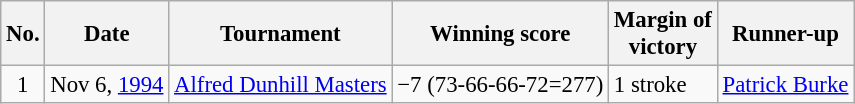<table class="wikitable" style="font-size:95%;">
<tr>
<th>No.</th>
<th>Date</th>
<th>Tournament</th>
<th>Winning score</th>
<th>Margin of<br>victory</th>
<th>Runner-up</th>
</tr>
<tr>
<td align=center>1</td>
<td align=right>Nov 6, <a href='#'>1994</a></td>
<td><a href='#'>Alfred Dunhill Masters</a></td>
<td>−7 (73-66-66-72=277)</td>
<td>1 stroke</td>
<td> <a href='#'>Patrick Burke</a></td>
</tr>
</table>
